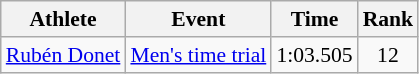<table class=wikitable style="font-size:90%">
<tr>
<th>Athlete</th>
<th>Event</th>
<th>Time</th>
<th>Rank</th>
</tr>
<tr align=center>
<td align=left><a href='#'>Rubén Donet</a></td>
<td align=left><a href='#'>Men's time trial</a></td>
<td>1:03.505</td>
<td>12</td>
</tr>
</table>
